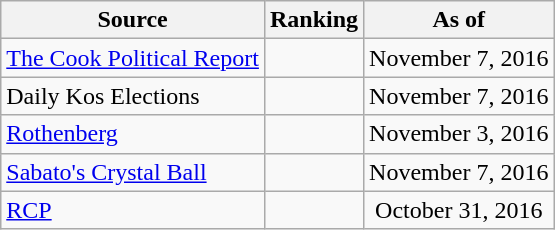<table class="wikitable" style="text-align:center">
<tr>
<th>Source</th>
<th>Ranking</th>
<th>As of</th>
</tr>
<tr>
<td align=left><a href='#'>The Cook Political Report</a></td>
<td></td>
<td>November 7, 2016</td>
</tr>
<tr>
<td align=left>Daily Kos Elections</td>
<td></td>
<td>November 7, 2016</td>
</tr>
<tr>
<td align=left><a href='#'>Rothenberg</a></td>
<td></td>
<td>November 3, 2016</td>
</tr>
<tr>
<td align=left><a href='#'>Sabato's Crystal Ball</a></td>
<td></td>
<td>November 7, 2016</td>
</tr>
<tr>
<td align="left"><a href='#'>RCP</a></td>
<td></td>
<td>October 31, 2016</td>
</tr>
</table>
